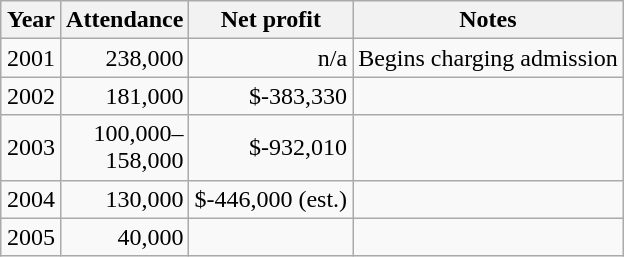<table class="wikitable" align="right">
<tr>
<th scope="col">Year</th>
<th scope="col">Attendance</th>
<th scope="col">Net profit</th>
<th scope="col">Notes</th>
</tr>
<tr>
<td>2001</td>
<td align=right>238,000</td>
<td align=right>n/a</td>
<td>Begins charging admission</td>
</tr>
<tr>
<td>2002</td>
<td align=right>181,000</td>
<td align=right>$-383,330</td>
<td></td>
</tr>
<tr>
<td>2003</td>
<td align=right>100,000–<br>158,000</td>
<td align=right>$-932,010</td>
<td></td>
</tr>
<tr>
<td>2004</td>
<td align=right>130,000</td>
<td align=right>$-446,000 (est.)</td>
<td></td>
</tr>
<tr>
<td>2005</td>
<td align=right>40,000</td>
<td align=right></td>
<td></td>
</tr>
</table>
